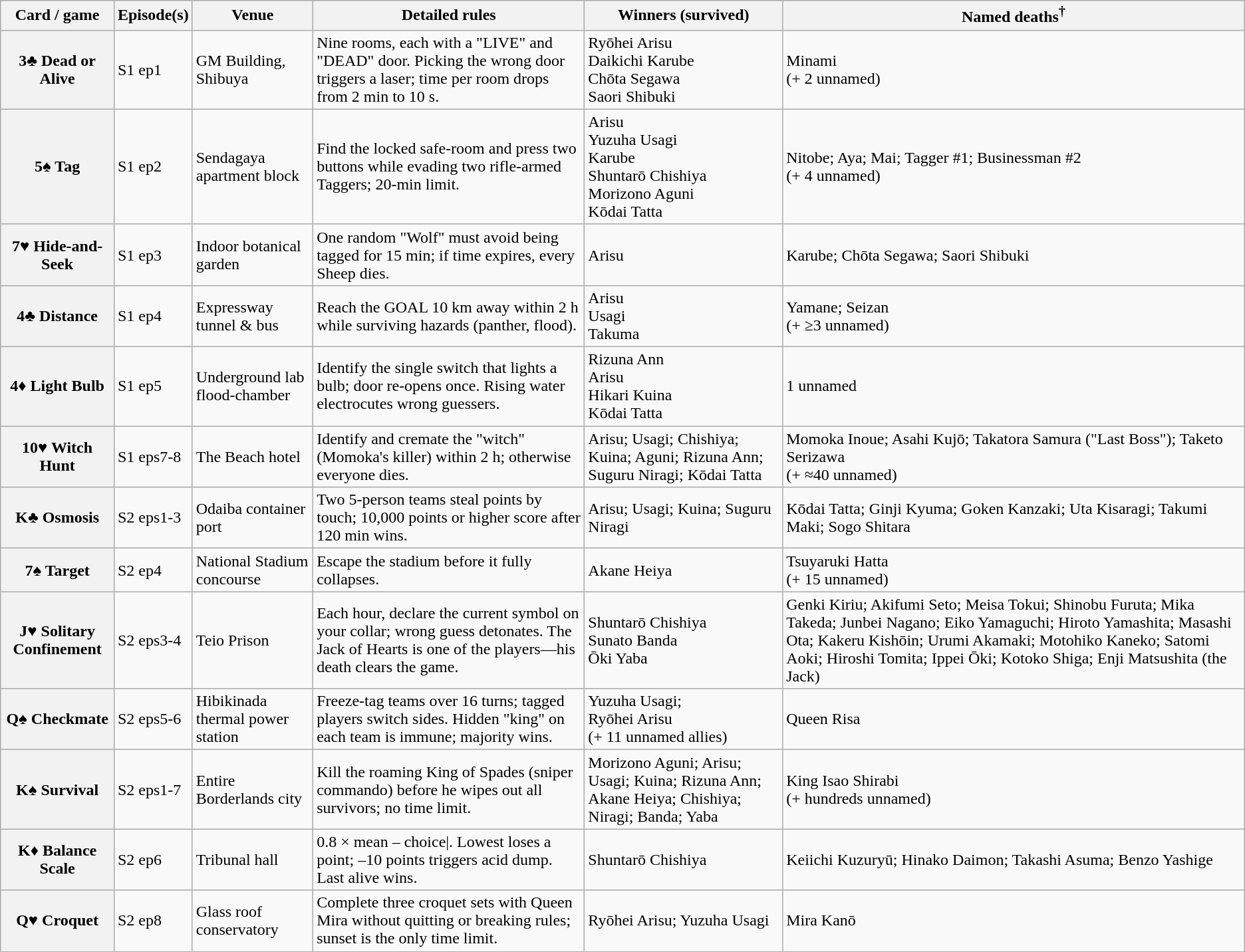<table class="wikitable sortable plainrowheaders" style="text-align:left;">
<tr>
<th scope="col">Card / game</th>
<th scope="col">Episode(s)</th>
<th scope="col">Venue</th>
<th scope="col">Detailed rules</th>
<th scope="col">Winners (survived)</th>
<th scope="col">Named deaths<sup>†</sup></th>
</tr>
<tr>
<th>3♣ Dead or Alive</th>
<td>S1 ep1</td>
<td>GM Building, Shibuya</td>
<td>Nine rooms, each with a "LIVE" and "DEAD" door. Picking the wrong door triggers a laser; time per room drops from 2 min to 10 s.</td>
<td>Ryōhei Arisu<br>Daikichi Karube<br>Chōta Segawa<br>Saori Shibuki</td>
<td>Minami<br>(+ 2 unnamed)</td>
</tr>
<tr>
<th>5♠ Tag</th>
<td>S1 ep2</td>
<td>Sendagaya apartment block</td>
<td>Find the locked safe-room and press two buttons while evading two rifle-armed Taggers; 20-min limit.</td>
<td>Arisu<br>Yuzuha Usagi<br>Karube<br>Shuntarō Chishiya<br>Morizono Aguni<br>Kōdai Tatta</td>
<td>Nitobe; Aya; Mai; Tagger #1; Businessman #2<br>(+ 4 unnamed)</td>
</tr>
<tr>
<th>7♥ Hide-and-Seek</th>
<td>S1 ep3</td>
<td>Indoor botanical garden</td>
<td>One random "Wolf" must avoid being tagged for 15 min; if time expires, every Sheep dies.</td>
<td>Arisu</td>
<td>Karube; Chōta Segawa; Saori Shibuki</td>
</tr>
<tr>
<th>4♣ Distance</th>
<td>S1 ep4</td>
<td>Expressway tunnel & bus</td>
<td>Reach the GOAL 10 km away within 2 h while surviving hazards (panther, flood).</td>
<td>Arisu<br>Usagi<br>Takuma</td>
<td>Yamane; Seizan<br>(+ ≥3 unnamed)</td>
</tr>
<tr>
<th>4♦ Light Bulb</th>
<td>S1 ep5</td>
<td>Underground lab flood-chamber</td>
<td>Identify the single switch that lights a bulb; door re-opens once. Rising water electrocutes wrong guessers.</td>
<td>Rizuna Ann<br>Arisu<br>Hikari Kuina<br>Kōdai Tatta</td>
<td>1 unnamed</td>
</tr>
<tr>
<th>10♥ Witch Hunt</th>
<td>S1 eps7-8</td>
<td>The Beach hotel</td>
<td>Identify and cremate the "witch" (Momoka's killer) within 2 h; otherwise everyone dies.</td>
<td>Arisu; Usagi; Chishiya; Kuina; Aguni; Rizuna Ann; Suguru Niragi; Kōdai Tatta</td>
<td>Momoka Inoue; Asahi Kujō; Takatora Samura ("Last Boss"); Taketo Serizawa<br>(+ ≈40 unnamed)</td>
</tr>
<tr>
<th>K♣ Osmosis</th>
<td>S2 eps1-3</td>
<td>Odaiba container port</td>
<td>Two 5-person teams steal points by touch; 10,000 points or higher score after 120 min wins.</td>
<td>Arisu; Usagi; Kuina; Suguru Niragi</td>
<td>Kōdai Tatta; Ginji Kyuma; Goken Kanzaki; Uta Kisaragi; Takumi Maki; Sogo Shitara</td>
</tr>
<tr>
<th>7♠ Target</th>
<td>S2 ep4</td>
<td>National Stadium concourse</td>
<td>Escape the stadium before it fully collapses.</td>
<td>Akane Heiya</td>
<td>Tsuyaruki Hatta<br>(+ 15 unnamed)</td>
</tr>
<tr>
<th>J♥ Solitary Confinement</th>
<td>S2 eps3-4</td>
<td>Teio Prison</td>
<td>Each hour, declare the current symbol on your collar; wrong guess detonates. The Jack of Hearts is one of the players—his death clears the game.</td>
<td>Shuntarō Chishiya<br>Sunato Banda<br>Ōki Yaba</td>
<td>Genki Kiriu; Akifumi Seto; Meisa Tokui; Shinobu Furuta; Mika Takeda; Junbei Nagano; Eiko Yamaguchi; Hiroto Yamashita; Masashi Ota; Kakeru Kishōin; Urumi Akamaki; Motohiko Kaneko; Satomi Aoki; Hiroshi Tomita; Ippei Ōki; Kotoko Shiga; Enji Matsushita (the Jack)</td>
</tr>
<tr>
<th>Q♠ Checkmate</th>
<td>S2 eps5-6</td>
<td>Hibikinada thermal power station</td>
<td>Freeze-tag teams over 16 turns; tagged players switch sides. Hidden "king" on each team is immune; majority wins.</td>
<td>Yuzuha Usagi; <br>Ryōhei Arisu<br>(+ 11 unnamed allies)</td>
<td>Queen Risa</td>
</tr>
<tr>
<th>K♠ Survival</th>
<td>S2 eps1-7</td>
<td>Entire Borderlands city</td>
<td>Kill the roaming King of Spades (sniper commando) before he wipes out all survivors; no time limit.</td>
<td>Morizono Aguni; Arisu; Usagi; Kuina; Rizuna Ann; Akane Heiya; Chishiya; Niragi; Banda; Yaba</td>
<td>King Isao Shirabi<br>(+ hundreds unnamed)</td>
</tr>
<tr>
<th>K♦ Balance Scale</th>
<td>S2 ep6</td>
<td>Tribunal hall</td>
<td Each round, choose a number 0–100; score =>0.8 × mean – choice|. Lowest loses a point; –10 points triggers acid dump. Last alive wins.</td>
<td>Shuntarō Chishiya</td>
<td>Keiichi Kuzuryū; Hinako Daimon; Takashi Asuma; Benzo Yashige</td>
</tr>
<tr>
<th>Q♥ Croquet</th>
<td>S2 ep8</td>
<td>Glass roof conservatory</td>
<td>Complete three croquet sets with Queen Mira without quitting or breaking rules; sunset is the only time limit.</td>
<td>Ryōhei Arisu; Yuzuha Usagi</td>
<td>Mira Kanō</td>
</tr>
</table>
